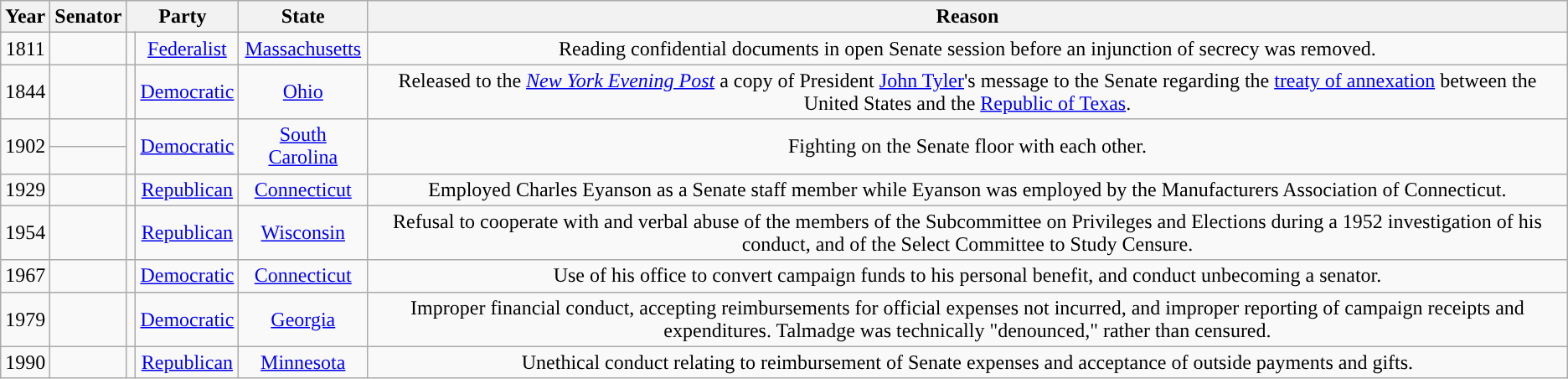<table class="wikitable sortable" style="text-align:center">
<tr>
<th>Year</th>
<th>Senator</th>
<th colspan=2>Party</th>
<th>State</th>
<th>Reason</th>
</tr>
<tr>
<td>1811</td>
<td></td>
<td style="background-color:"></td>
<td><a href='#'>Federalist</a></td>
<td><a href='#'>Massachusetts</a></td>
<td>Reading confidential documents in open Senate session before an injunction of secrecy was removed.</td>
</tr>
<tr>
<td>1844</td>
<td></td>
<td style="background-color:"></td>
<td><a href='#'>Democratic</a></td>
<td><a href='#'>Ohio</a></td>
<td>Released to the <em><a href='#'>New York Evening Post</a></em> a copy of President <a href='#'>John Tyler</a>'s message to the Senate regarding the <a href='#'>treaty of annexation</a> between the United States and the <a href='#'>Republic of Texas</a>.</td>
</tr>
<tr>
<td rowspan=2>1902</td>
<td></td>
<td rowspan=2 style="background-color:"></td>
<td rowspan=2><a href='#'>Democratic</a></td>
<td rowspan=2><a href='#'>South Carolina</a></td>
<td rowspan=2>Fighting on the Senate floor with each other.</td>
</tr>
<tr>
<td></td>
</tr>
<tr>
<td>1929</td>
<td></td>
<td style="background-color:"></td>
<td><a href='#'>Republican</a></td>
<td><a href='#'>Connecticut</a></td>
<td>Employed Charles Eyanson as a Senate staff member while Eyanson was employed by the Manufacturers Association of Connecticut.</td>
</tr>
<tr>
<td>1954</td>
<td></td>
<td style="background-color:"></td>
<td><a href='#'>Republican</a></td>
<td><a href='#'>Wisconsin</a></td>
<td>Refusal to cooperate with and verbal abuse of the members of the Subcommittee on Privileges and Elections during a 1952 investigation of his conduct, and of the Select Committee to Study Censure.</td>
</tr>
<tr>
<td>1967</td>
<td></td>
<td style="background-color:"></td>
<td><a href='#'>Democratic</a></td>
<td><a href='#'>Connecticut</a></td>
<td>Use of his office to convert campaign funds to his personal benefit, and conduct unbecoming a senator.</td>
</tr>
<tr>
<td>1979</td>
<td></td>
<td style="background-color:"></td>
<td><a href='#'>Democratic</a></td>
<td><a href='#'>Georgia</a></td>
<td>Improper financial conduct, accepting reimbursements for official expenses not incurred, and improper reporting of campaign receipts and expenditures. Talmadge was technically "denounced," rather than censured.</td>
</tr>
<tr>
<td>1990</td>
<td></td>
<td style="background-color:"></td>
<td><a href='#'>Republican</a></td>
<td><a href='#'>Minnesota</a></td>
<td>Unethical conduct relating to reimbursement of Senate expenses and acceptance of outside payments and gifts.</td>
</tr>
</table>
